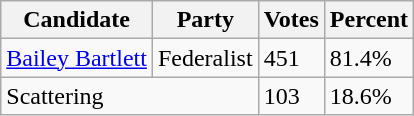<table class=wikitable>
<tr>
<th>Candidate</th>
<th>Party</th>
<th>Votes</th>
<th>Percent</th>
</tr>
<tr>
<td><a href='#'>Bailey Bartlett</a></td>
<td>Federalist</td>
<td>451</td>
<td>81.4%</td>
</tr>
<tr>
<td colspan=2>Scattering</td>
<td>103</td>
<td>18.6%</td>
</tr>
</table>
